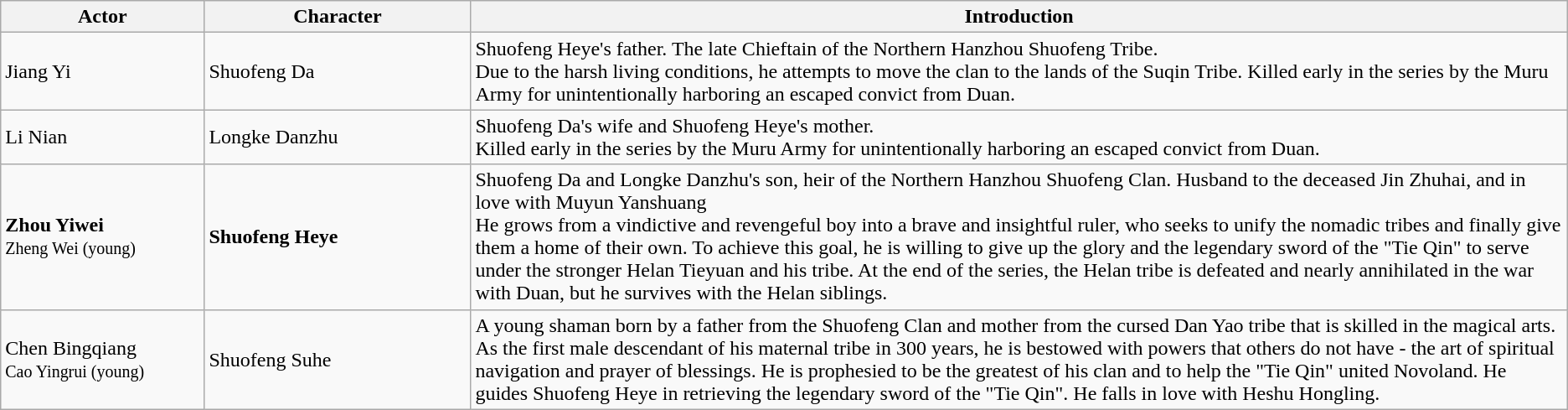<table class="wikitable">
<tr>
<th style="width:13%">Actor</th>
<th style="width:17%">Character</th>
<th>Introduction</th>
</tr>
<tr>
<td>Jiang Yi</td>
<td>Shuofeng Da</td>
<td>Shuofeng Heye's father. The late Chieftain of the Northern Hanzhou Shuofeng Tribe.<br>Due to the harsh living conditions, he attempts to move the clan to the lands of the Suqin Tribe. Killed early in the series by the Muru Army for unintentionally harboring an escaped convict from Duan.</td>
</tr>
<tr>
<td>Li Nian</td>
<td>Longke Danzhu</td>
<td>Shuofeng Da's wife and Shuofeng Heye's mother.<br>Killed early in the series by the Muru Army for unintentionally harboring an escaped convict from Duan.</td>
</tr>
<tr>
<td><strong>Zhou Yiwei</strong><br><small>Zheng Wei (young)</small></td>
<td><strong>Shuofeng Heye</strong></td>
<td>Shuofeng Da and Longke Danzhu's son, heir of the Northern Hanzhou Shuofeng Clan. Husband to the deceased Jin Zhuhai, and in love with Muyun Yanshuang<br>He grows from a vindictive and revengeful boy into a brave and insightful ruler, who seeks to unify the nomadic tribes and finally give them a home of their own. To achieve this goal, he is willing to give up the glory and the legendary sword of the "Tie Qin" to serve under the stronger Helan Tieyuan and his tribe. At the end of the series, the Helan tribe is defeated and nearly annihilated in the war with Duan, but he survives with the Helan siblings.</td>
</tr>
<tr>
<td>Chen Bingqiang<br><small>Cao Yingrui (young)</small></td>
<td>Shuofeng Suhe</td>
<td>A young shaman born by a father from the Shuofeng Clan and mother from the cursed Dan Yao tribe that is skilled in the magical arts.<br>As the first male descendant of his maternal tribe in 300 years, he is bestowed with powers that others do not have - the art of spiritual navigation and prayer of blessings. He is prophesied to be the greatest of his clan and to help the "Tie Qin" united Novoland. He guides Shuofeng Heye in retrieving the legendary sword of the "Tie Qin". He falls in love with Heshu Hongling.</td>
</tr>
</table>
